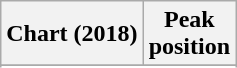<table class="wikitable sortable plainrowheaders" style="text-align:center">
<tr>
<th scope="col">Chart (2018)</th>
<th scope="col">Peak<br> position</th>
</tr>
<tr>
</tr>
<tr>
</tr>
<tr>
</tr>
<tr>
</tr>
<tr>
</tr>
</table>
